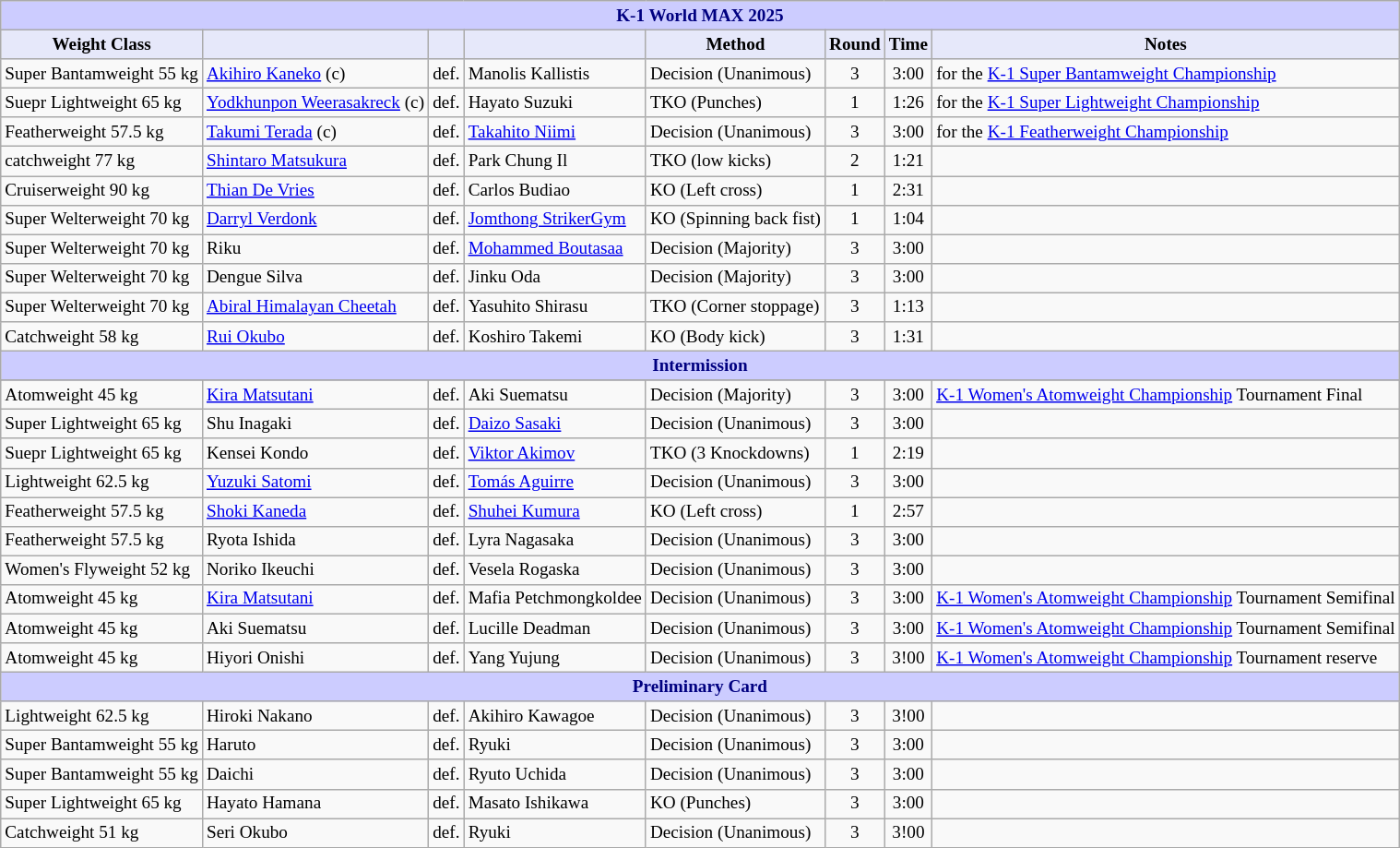<table class="wikitable" style="font-size: 80%;">
<tr>
<th colspan="8" style="background-color: #ccf; color: #000080; text-align: center;"><strong> K-1 World MAX 2025</strong></th>
</tr>
<tr>
<th colspan="1" style="background-color: #E6E8FA; color: #000000; text-align: center;">Weight Class</th>
<th colspan="1" style="background-color: #E6E8FA; color: #000000; text-align: center;"></th>
<th colspan="1" style="background-color: #E6E8FA; color: #000000; text-align: center;"></th>
<th colspan="1" style="background-color: #E6E8FA; color: #000000; text-align: center;"></th>
<th colspan="1" style="background-color: #E6E8FA; color: #000000; text-align: center;">Method</th>
<th colspan="1" style="background-color: #E6E8FA; color: #000000; text-align: center;">Round</th>
<th colspan="1" style="background-color: #E6E8FA; color: #000000; text-align: center;">Time</th>
<th colspan="1" style="background-color: #E6E8FA; color: #000000; text-align: center;">Notes</th>
</tr>
<tr>
<td>Super Bantamweight 55 kg</td>
<td> <a href='#'>Akihiro Kaneko</a> (c)</td>
<td align=center>def.</td>
<td> Manolis Kallistis</td>
<td>Decision (Unanimous)</td>
<td align=center>3</td>
<td align=center>3:00</td>
<td>for the <a href='#'>K-1 Super Bantamweight Championship</a></td>
</tr>
<tr>
<td>Suepr Lightweight 65 kg</td>
<td> <a href='#'>Yodkhunpon Weerasakreck</a> (c)</td>
<td align=center>def.</td>
<td> Hayato Suzuki</td>
<td>TKO (Punches)</td>
<td align=center>1</td>
<td align=center>1:26</td>
<td>for the <a href='#'>K-1 Super Lightweight Championship</a></td>
</tr>
<tr>
<td>Featherweight 57.5 kg</td>
<td> <a href='#'>Takumi Terada</a> (c)</td>
<td align=center>def.</td>
<td> <a href='#'>Takahito Niimi</a></td>
<td>Decision (Unanimous)</td>
<td align=center>3</td>
<td align=center>3:00</td>
<td>for the <a href='#'>K-1 Featherweight Championship</a></td>
</tr>
<tr>
<td>catchweight 77 kg</td>
<td> <a href='#'>Shintaro Matsukura</a></td>
<td align=center>def.</td>
<td> Park Chung Il</td>
<td>TKO (low kicks)</td>
<td align=center>2</td>
<td align=center>1:21</td>
<td></td>
</tr>
<tr>
<td>Cruiserweight 90 kg</td>
<td> <a href='#'>Thian De Vries</a></td>
<td align=center>def.</td>
<td> Carlos Budiao</td>
<td>KO (Left cross)</td>
<td align=center>1</td>
<td align=center>2:31</td>
<td></td>
</tr>
<tr>
<td>Super Welterweight 70 kg</td>
<td> <a href='#'>Darryl Verdonk</a></td>
<td align=center>def.</td>
<td> <a href='#'>Jomthong StrikerGym</a></td>
<td>KO (Spinning back fist)</td>
<td align=center>1</td>
<td align=center>1:04</td>
<td></td>
</tr>
<tr>
<td>Super Welterweight 70 kg</td>
<td> Riku</td>
<td align=center>def.</td>
<td> <a href='#'>Mohammed Boutasaa</a></td>
<td>Decision (Majority)</td>
<td align=center>3</td>
<td align=center>3:00</td>
<td></td>
</tr>
<tr>
<td>Super Welterweight 70 kg</td>
<td> Dengue Silva</td>
<td align=center>def.</td>
<td> Jinku Oda</td>
<td>Decision (Majority)</td>
<td align=center>3</td>
<td align=center>3:00</td>
<td></td>
</tr>
<tr>
<td>Super Welterweight 70 kg</td>
<td> <a href='#'>Abiral Himalayan Cheetah</a></td>
<td align=center>def.</td>
<td> Yasuhito Shirasu</td>
<td>TKO (Corner stoppage)</td>
<td align=center>3</td>
<td align=center>1:13</td>
<td></td>
</tr>
<tr>
<td>Catchweight 58 kg</td>
<td> <a href='#'>Rui Okubo</a></td>
<td align=center>def.</td>
<td> Koshiro Takemi</td>
<td>KO (Body kick)</td>
<td align=center>3</td>
<td align=center>1:31</td>
<td></td>
</tr>
<tr>
<th colspan="8" style="background-color: #ccf; color: #000080; text-align: center;"><strong>Intermission</strong></th>
</tr>
<tr>
</tr>
<tr>
<td>Atomweight 45 kg</td>
<td> <a href='#'>Kira Matsutani</a></td>
<td align=center>def.</td>
<td> Aki Suematsu</td>
<td>Decision (Majority)</td>
<td align=center>3</td>
<td align=center>3:00</td>
<td><a href='#'>K-1 Women's Atomweight Championship</a> Tournament Final</td>
</tr>
<tr>
<td>Super Lightweight 65 kg</td>
<td> Shu Inagaki</td>
<td align=center>def.</td>
<td> <a href='#'>Daizo Sasaki</a></td>
<td>Decision (Unanimous)</td>
<td align=center>3</td>
<td align=center>3:00</td>
<td></td>
</tr>
<tr>
<td>Suepr Lightweight 65 kg</td>
<td> Kensei Kondo</td>
<td align=center>def.</td>
<td> <a href='#'>Viktor Akimov</a></td>
<td>TKO (3 Knockdowns)</td>
<td align=center>1</td>
<td align=center>2:19</td>
<td></td>
</tr>
<tr>
<td>Lightweight 62.5 kg</td>
<td> <a href='#'>Yuzuki Satomi</a></td>
<td align=center>def.</td>
<td> <a href='#'>Tomás Aguirre</a></td>
<td>Decision (Unanimous)</td>
<td align=center>3</td>
<td align=center>3:00</td>
<td></td>
</tr>
<tr>
<td>Featherweight 57.5 kg</td>
<td> <a href='#'>Shoki Kaneda</a></td>
<td align=center>def.</td>
<td> <a href='#'>Shuhei Kumura</a></td>
<td>KO (Left cross)</td>
<td align=center>1</td>
<td align=center>2:57</td>
<td></td>
</tr>
<tr>
<td>Featherweight 57.5 kg</td>
<td> Ryota Ishida</td>
<td align=center>def.</td>
<td> Lyra Nagasaka</td>
<td>Decision (Unanimous)</td>
<td align=center>3</td>
<td align=center>3:00</td>
<td></td>
</tr>
<tr>
<td>Women's Flyweight 52 kg</td>
<td> Noriko Ikeuchi</td>
<td align=center>def.</td>
<td> Vesela Rogaska</td>
<td>Decision (Unanimous)</td>
<td align=center>3</td>
<td align=center>3:00</td>
<td></td>
</tr>
<tr>
<td>Atomweight 45 kg</td>
<td> <a href='#'>Kira Matsutani</a></td>
<td align=center>def.</td>
<td> Mafia Petchmongkoldee</td>
<td>Decision (Unanimous)</td>
<td align=center>3</td>
<td align=center>3:00</td>
<td><a href='#'>K-1 Women's Atomweight Championship</a> Tournament Semifinal</td>
</tr>
<tr>
<td>Atomweight 45 kg</td>
<td> Aki Suematsu</td>
<td align=center>def.</td>
<td> Lucille Deadman</td>
<td>Decision (Unanimous)</td>
<td align=center>3</td>
<td align=center>3:00</td>
<td><a href='#'>K-1 Women's Atomweight Championship</a> Tournament Semifinal</td>
</tr>
<tr>
<td>Atomweight 45 kg</td>
<td> Hiyori Onishi</td>
<td align=center>def.</td>
<td> Yang Yujung</td>
<td>Decision (Unanimous)</td>
<td align=center>3</td>
<td align=center>3!00</td>
<td><a href='#'>K-1 Women's Atomweight Championship</a> Tournament reserve</td>
</tr>
<tr>
<th colspan="8" style="background-color: #ccf; color: #000080; text-align: center;"><strong>Preliminary Card</strong></th>
</tr>
<tr>
<td>Lightweight 62.5 kg</td>
<td> Hiroki Nakano</td>
<td align=center>def.</td>
<td> Akihiro Kawagoe</td>
<td>Decision (Unanimous)</td>
<td align=center>3</td>
<td align=center>3!00</td>
<td></td>
</tr>
<tr>
<td>Super Bantamweight 55 kg</td>
<td> Haruto</td>
<td align=center>def.</td>
<td> Ryuki</td>
<td>Decision (Unanimous)</td>
<td align=center>3</td>
<td align=center>3:00</td>
<td></td>
</tr>
<tr>
<td>Super Bantamweight 55 kg</td>
<td> Daichi</td>
<td align=center>def.</td>
<td> Ryuto Uchida</td>
<td>Decision (Unanimous)</td>
<td align=center>3</td>
<td align=center>3:00</td>
<td></td>
</tr>
<tr>
<td>Super Lightweight 65 kg</td>
<td> Hayato Hamana</td>
<td align=center>def.</td>
<td> Masato Ishikawa</td>
<td>KO (Punches)</td>
<td align=center>3</td>
<td align=center>3:00</td>
<td></td>
</tr>
<tr>
<td>Catchweight 51 kg</td>
<td> Seri Okubo</td>
<td align=center>def.</td>
<td> Ryuki</td>
<td>Decision (Unanimous)</td>
<td align=center>3</td>
<td align=center>3!00</td>
<td></td>
</tr>
</table>
